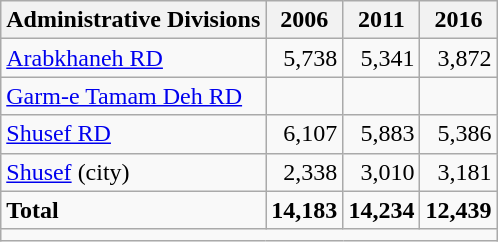<table class="wikitable">
<tr>
<th>Administrative Divisions</th>
<th>2006</th>
<th>2011</th>
<th>2016</th>
</tr>
<tr>
<td><a href='#'>Arabkhaneh RD</a></td>
<td style="text-align: right;">5,738</td>
<td style="text-align: right;">5,341</td>
<td style="text-align: right;">3,872</td>
</tr>
<tr>
<td><a href='#'>Garm-e Tamam Deh RD</a></td>
<td style="text-align: right;"></td>
<td style="text-align: right;"></td>
<td style="text-align: right;"></td>
</tr>
<tr>
<td><a href='#'>Shusef RD</a></td>
<td style="text-align: right;">6,107</td>
<td style="text-align: right;">5,883</td>
<td style="text-align: right;">5,386</td>
</tr>
<tr>
<td><a href='#'>Shusef</a> (city)</td>
<td style="text-align: right;">2,338</td>
<td style="text-align: right;">3,010</td>
<td style="text-align: right;">3,181</td>
</tr>
<tr>
<td><strong>Total</strong></td>
<td style="text-align: right;"><strong>14,183</strong></td>
<td style="text-align: right;"><strong>14,234</strong></td>
<td style="text-align: right;"><strong>12,439</strong></td>
</tr>
<tr>
<td colspan=4></td>
</tr>
</table>
